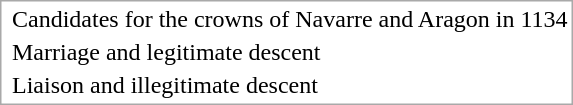<table style="border-spacing: 2px; border: 1px solid darkgray;">
<tr>
<td align="center"></td>
<td>Candidates for the crowns of Navarre and Aragon in 1134</td>
</tr>
<tr>
<td></td>
<td>Marriage and legitimate descent</td>
</tr>
<tr>
<td></td>
<td>Liaison and illegitimate descent</td>
</tr>
</table>
